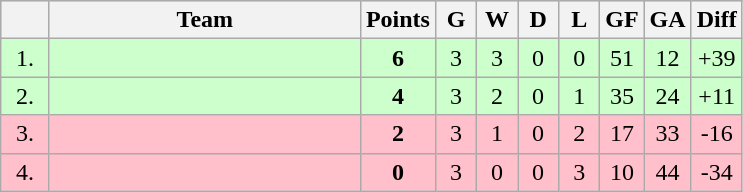<table class=wikitable style="text-align:center">
<tr bgcolor="#DCDCDC">
<th width="25"></th>
<th width="200">Team</th>
<th width="40">Points</th>
<th width="20">G</th>
<th width="20">W</th>
<th width="20">D</th>
<th width="20">L</th>
<th width="20">GF</th>
<th width="20">GA</th>
<th width="20">Diff</th>
</tr>
<tr bgcolor=ccffcc>
<td>1.</td>
<td align=left></td>
<td><strong>6</strong></td>
<td>3</td>
<td>3</td>
<td>0</td>
<td>0</td>
<td>51</td>
<td>12</td>
<td>+39</td>
</tr>
<tr bgcolor=ccffcc>
<td>2.</td>
<td align=left></td>
<td><strong>4</strong></td>
<td>3</td>
<td>2</td>
<td>0</td>
<td>1</td>
<td>35</td>
<td>24</td>
<td>+11</td>
</tr>
<tr bgcolor=pink>
<td>3.</td>
<td align=left></td>
<td><strong>2</strong></td>
<td>3</td>
<td>1</td>
<td>0</td>
<td>2</td>
<td>17</td>
<td>33</td>
<td>-16</td>
</tr>
<tr bgcolor=pink>
<td>4.</td>
<td align=left></td>
<td><strong>0</strong></td>
<td>3</td>
<td>0</td>
<td>0</td>
<td>3</td>
<td>10</td>
<td>44</td>
<td>-34</td>
</tr>
</table>
